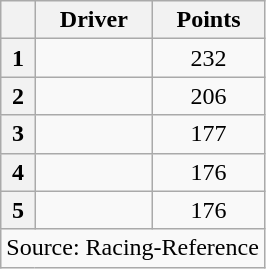<table class="wikitable sortable">
<tr>
<th scope="col"></th>
<th scope="col">Driver</th>
<th scope="col">Points</th>
</tr>
<tr>
<th scope="row">1</th>
<td></td>
<td style="text-align:center;">232</td>
</tr>
<tr>
<th scope="row">2</th>
<td></td>
<td style="text-align:center;">206</td>
</tr>
<tr>
<th scope="row">3</th>
<td></td>
<td style="text-align:center;">177</td>
</tr>
<tr>
<th scope="row">4</th>
<td></td>
<td style="text-align:center;">176</td>
</tr>
<tr>
<th scope="row">5</th>
<td></td>
<td style="text-align:center;">176</td>
</tr>
<tr class="sortbottom">
<td colspan=5>Source: Racing-Reference</td>
</tr>
</table>
